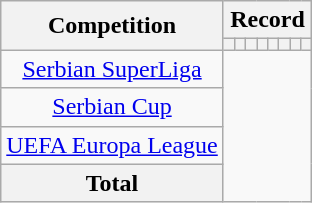<table class="wikitable" style="text-align: center">
<tr>
<th rowspan=2>Competition</th>
<th colspan=8>Record</th>
</tr>
<tr>
<th></th>
<th></th>
<th></th>
<th></th>
<th></th>
<th></th>
<th></th>
<th></th>
</tr>
<tr>
<td><a href='#'>Serbian SuperLiga</a><br></td>
</tr>
<tr>
<td><a href='#'>Serbian Cup</a><br></td>
</tr>
<tr>
<td><a href='#'>UEFA Europa League</a><br></td>
</tr>
<tr>
<th>Total<br></th>
</tr>
</table>
